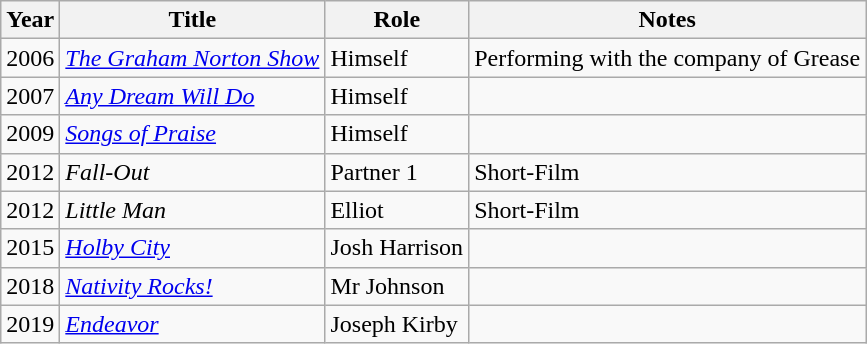<table class="wikitable">
<tr>
<th>Year</th>
<th>Title</th>
<th>Role</th>
<th>Notes</th>
</tr>
<tr>
<td>2006</td>
<td><em><a href='#'>The Graham Norton Show</a></em></td>
<td>Himself</td>
<td>Performing with the company of Grease</td>
</tr>
<tr>
<td>2007</td>
<td><em><a href='#'>Any Dream Will Do</a></em></td>
<td>Himself</td>
<td></td>
</tr>
<tr>
<td>2009</td>
<td><em><a href='#'>Songs of Praise</a></em></td>
<td>Himself</td>
<td></td>
</tr>
<tr>
<td>2012</td>
<td><em>Fall-Out</em></td>
<td>Partner 1</td>
<td>Short-Film</td>
</tr>
<tr>
<td>2012</td>
<td><em>Little Man</em></td>
<td>Elliot</td>
<td>Short-Film</td>
</tr>
<tr>
<td>2015</td>
<td><em><a href='#'>Holby City</a></em></td>
<td>Josh Harrison</td>
<td></td>
</tr>
<tr>
<td>2018</td>
<td><em><a href='#'>Nativity Rocks!</a></em></td>
<td>Mr Johnson</td>
<td></td>
</tr>
<tr>
<td>2019</td>
<td><em><a href='#'>Endeavor</a></em></td>
<td>Joseph Kirby</td>
<td></td>
</tr>
</table>
